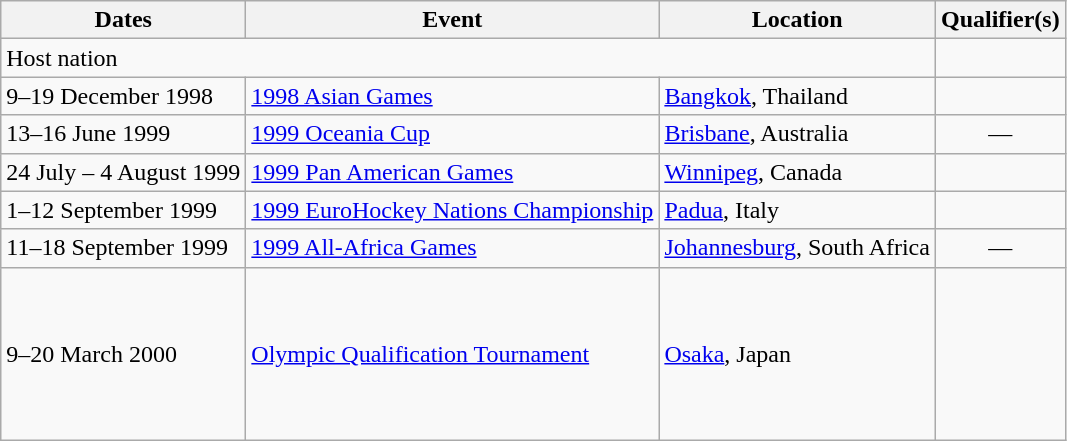<table class=wikitable>
<tr>
<th>Dates</th>
<th>Event</th>
<th>Location</th>
<th>Qualifier(s)</th>
</tr>
<tr>
<td colspan=3>Host nation</td>
<td></td>
</tr>
<tr>
<td>9–19 December 1998</td>
<td><a href='#'>1998 Asian Games</a></td>
<td><a href='#'>Bangkok</a>, Thailand</td>
<td></td>
</tr>
<tr>
<td>13–16 June 1999</td>
<td><a href='#'>1999 Oceania Cup</a></td>
<td><a href='#'>Brisbane</a>, Australia</td>
<td align=center>—</td>
</tr>
<tr>
<td>24 July – 4 August 1999</td>
<td><a href='#'>1999 Pan American Games</a></td>
<td><a href='#'>Winnipeg</a>, Canada</td>
<td></td>
</tr>
<tr>
<td>1–12 September 1999</td>
<td><a href='#'>1999 EuroHockey Nations Championship</a></td>
<td><a href='#'>Padua</a>, Italy</td>
<td><br></td>
</tr>
<tr>
<td>11–18 September 1999</td>
<td><a href='#'>1999 All-Africa Games</a></td>
<td><a href='#'>Johannesburg</a>, South Africa</td>
<td align=center>—</td>
</tr>
<tr>
<td>9–20 March 2000</td>
<td><a href='#'>Olympic Qualification Tournament</a></td>
<td><a href='#'>Osaka</a>, Japan</td>
<td><br><br><br><br><br><br></td>
</tr>
</table>
